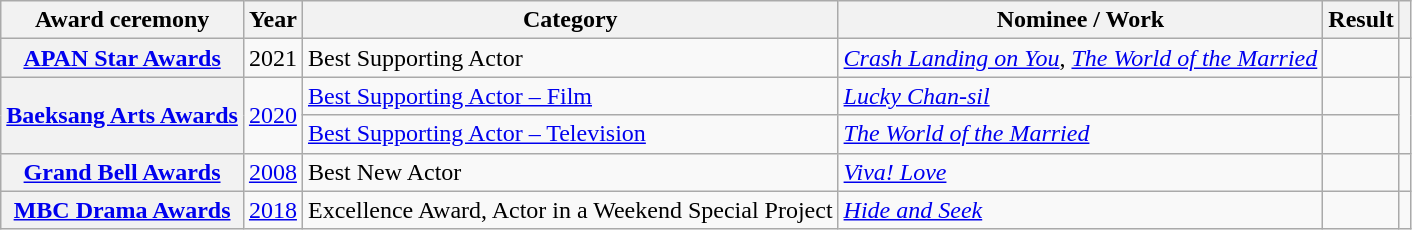<table class="wikitable plainrowheaders sortable">
<tr>
<th scope="col">Award ceremony</th>
<th scope="col">Year</th>
<th scope="col">Category </th>
<th scope="col">Nominee / Work</th>
<th scope="col">Result</th>
<th scope="col" class="unsortable"></th>
</tr>
<tr>
<th scope="row"><a href='#'>APAN Star Awards</a></th>
<td style="text-align:center">2021</td>
<td>Best Supporting Actor</td>
<td><em><a href='#'>Crash Landing on You</a></em>, <em><a href='#'>The World of the Married</a></em></td>
<td></td>
<td style="text-align:center"></td>
</tr>
<tr>
<th scope="row" rowspan="2"><a href='#'>Baeksang Arts Awards</a></th>
<td rowspan="2" style="text-align:center"><a href='#'>2020</a></td>
<td><a href='#'>Best Supporting Actor – Film</a></td>
<td><em><a href='#'>Lucky Chan-sil</a></em></td>
<td></td>
<td rowspan="2" style="text-align:center"></td>
</tr>
<tr>
<td><a href='#'>Best Supporting Actor – Television</a></td>
<td><em><a href='#'>The World of the Married</a></em></td>
<td></td>
</tr>
<tr>
<th scope="row"><a href='#'>Grand Bell Awards</a></th>
<td style="text-align:center"><a href='#'>2008</a></td>
<td>Best New Actor</td>
<td><em><a href='#'>Viva! Love</a></em></td>
<td></td>
<td style="text-align:center"></td>
</tr>
<tr>
<th scope="row"><a href='#'>MBC Drama Awards</a></th>
<td style="text-align:center"><a href='#'>2018</a></td>
<td>Excellence Award, Actor in a Weekend Special Project</td>
<td><em><a href='#'>Hide and Seek</a></em></td>
<td></td>
<td style="text-align:center"></td>
</tr>
</table>
